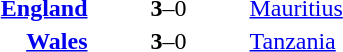<table>
<tr>
<th width=200></th>
<th width=100></th>
<th width=200></th>
</tr>
<tr>
<td align=right><strong><a href='#'>England</a> </strong></td>
<td align=center><strong>3</strong>–0</td>
<td> <a href='#'>Mauritius</a></td>
</tr>
<tr>
<td align=right><strong><a href='#'>Wales</a> </strong></td>
<td align=center><strong>3</strong>–0</td>
<td> <a href='#'>Tanzania</a></td>
</tr>
</table>
